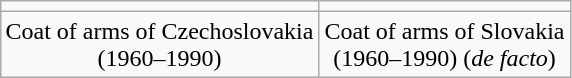<table class="wikitable" style="margin:1em auto; text-align:center;">
<tr>
<td></td>
<td></td>
</tr>
<tr>
<td>Coat of arms of Czechoslovakia<br>(1960–1990)</td>
<td>Coat of arms of Slovakia<br>(1960–1990) (<em>de facto</em>)</td>
</tr>
</table>
